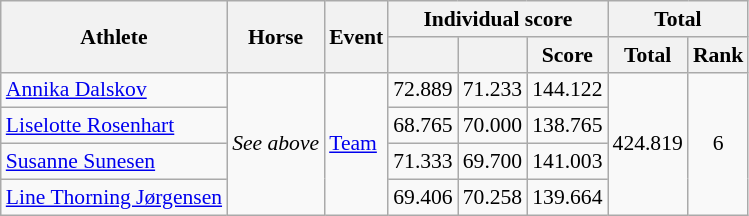<table class=wikitable style="font-size:90%">
<tr>
<th rowspan=2>Athlete</th>
<th rowspan=2>Horse</th>
<th rowspan=2>Event</th>
<th colspan=3>Individual score</th>
<th colspan=2>Total</th>
</tr>
<tr>
<th></th>
<th></th>
<th>Score</th>
<th>Total</th>
<th>Rank</th>
</tr>
<tr align=center>
<td align=left><a href='#'>Annika Dalskov</a></td>
<td align=left rowspan=4><em>See above</em></td>
<td align=left rowspan=4><a href='#'>Team</a></td>
<td>72.889</td>
<td>71.233</td>
<td>144.122</td>
<td rowspan=4>424.819</td>
<td rowspan=4>6</td>
</tr>
<tr align=center>
<td align=left><a href='#'>Liselotte Rosenhart</a></td>
<td>68.765</td>
<td>70.000</td>
<td>138.765</td>
</tr>
<tr align=center>
<td align=left><a href='#'>Susanne Sunesen</a></td>
<td>71.333</td>
<td>69.700</td>
<td>141.003</td>
</tr>
<tr align=center>
<td align=left><a href='#'>Line Thorning Jørgensen</a></td>
<td>69.406</td>
<td>70.258</td>
<td>139.664</td>
</tr>
</table>
